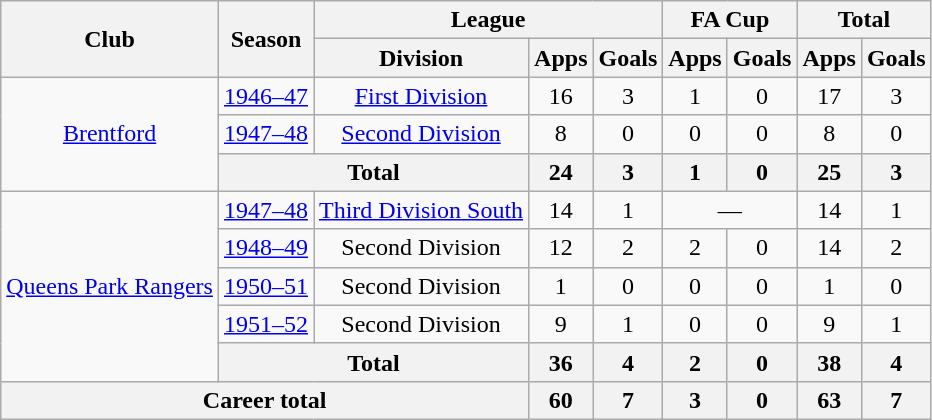<table class="wikitable" style="text-align: center;">
<tr>
<th rowspan="2">Club</th>
<th rowspan="2">Season</th>
<th colspan="3">League</th>
<th colspan="2">FA Cup</th>
<th colspan="2">Total</th>
</tr>
<tr>
<th>Division</th>
<th>Apps</th>
<th>Goals</th>
<th>Apps</th>
<th>Goals</th>
<th>Apps</th>
<th>Goals</th>
</tr>
<tr>
<td rowspan="3"><a href='#'>Brentford</a></td>
<td><a href='#'>1946–47</a></td>
<td><a href='#'>First Division</a></td>
<td>16</td>
<td>3</td>
<td>1</td>
<td>0</td>
<td>17</td>
<td>3</td>
</tr>
<tr>
<td><a href='#'>1947–48</a></td>
<td><a href='#'>Second Division</a></td>
<td>8</td>
<td>0</td>
<td>0</td>
<td>0</td>
<td>8</td>
<td>0</td>
</tr>
<tr>
<th colspan="2">Total</th>
<th>24</th>
<th>3</th>
<th>1</th>
<th>0</th>
<th>25</th>
<th>3</th>
</tr>
<tr>
<td rowspan="5"><a href='#'>Queens Park Rangers</a></td>
<td><a href='#'>1947–48</a></td>
<td><a href='#'>Third Division South</a></td>
<td>14</td>
<td>1</td>
<td colspan="2">—</td>
<td>14</td>
<td>1</td>
</tr>
<tr>
<td><a href='#'>1948–49</a></td>
<td>Second Division</td>
<td>12</td>
<td>2</td>
<td>2</td>
<td>0</td>
<td>14</td>
<td>2</td>
</tr>
<tr>
<td><a href='#'>1950–51</a></td>
<td>Second Division</td>
<td>1</td>
<td>0</td>
<td>0</td>
<td>0</td>
<td>1</td>
<td>0</td>
</tr>
<tr>
<td><a href='#'>1951–52</a></td>
<td>Second Division</td>
<td>9</td>
<td>1</td>
<td>0</td>
<td>0</td>
<td>9</td>
<td>1</td>
</tr>
<tr>
<th colspan="2">Total</th>
<th>36</th>
<th>4</th>
<th>2</th>
<th>0</th>
<th>38</th>
<th>4</th>
</tr>
<tr>
<th colspan="3">Career total</th>
<th>60</th>
<th>7</th>
<th>3</th>
<th>0</th>
<th>63</th>
<th>7</th>
</tr>
</table>
